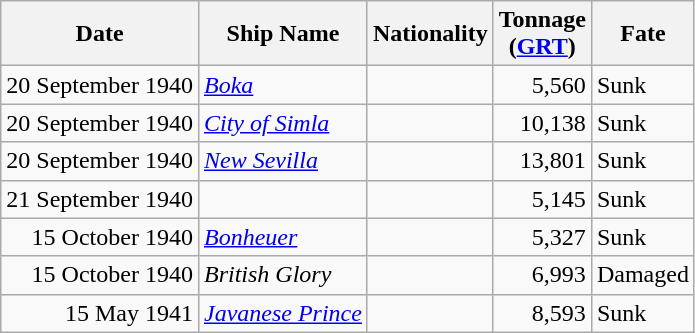<table class="wikitable sortable">
<tr>
<th>Date</th>
<th>Ship Name</th>
<th>Nationality</th>
<th>Tonnage <br>(<a href='#'>GRT</a>)</th>
<th>Fate</th>
</tr>
<tr>
<td align="right">20 September 1940</td>
<td align="left"><a href='#'><em>Boka</em></a></td>
<td align="left"></td>
<td align="right">5,560</td>
<td align="left">Sunk</td>
</tr>
<tr>
<td align="right">20 September 1940</td>
<td align="left"><a href='#'><em>City of Simla</em></a></td>
<td align="left"></td>
<td align="right">10,138</td>
<td align="left">Sunk</td>
</tr>
<tr>
<td align="right">20 September 1940</td>
<td align="left"><a href='#'><em>New Sevilla</em></a></td>
<td align="left"></td>
<td align="right">13,801</td>
<td align="left">Sunk</td>
</tr>
<tr>
<td align="right">21 September 1940</td>
<td align="left"></td>
<td align="left"></td>
<td align="right">5,145</td>
<td align="left">Sunk</td>
</tr>
<tr>
<td align="right">15 October 1940</td>
<td align="left"><a href='#'><em>Bonheuer</em></a></td>
<td align="left"></td>
<td align="right">5,327</td>
<td align="left">Sunk</td>
</tr>
<tr>
<td align="right">15 October 1940</td>
<td align="left"><em>British Glory</em></td>
<td align="left"></td>
<td align="right">6,993</td>
<td align="left">Damaged</td>
</tr>
<tr>
<td align="right">15 May 1941</td>
<td align="left"><a href='#'><em>Javanese Prince</em></a></td>
<td align="left"></td>
<td align="right">8,593</td>
<td align="left">Sunk</td>
</tr>
</table>
